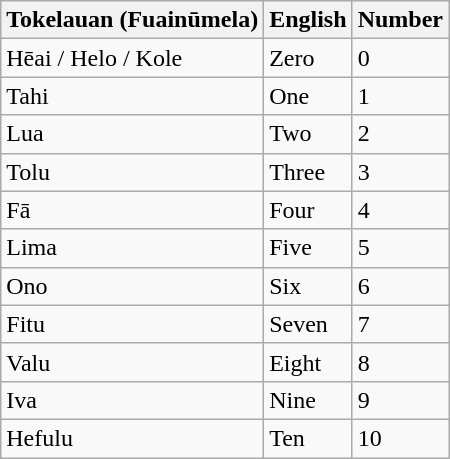<table class="wikitable">
<tr>
<th>Tokelauan (Fuainūmela)</th>
<th>English</th>
<th>Number</th>
</tr>
<tr>
<td>Hēai / Helo / Kole</td>
<td>Zero</td>
<td>0</td>
</tr>
<tr>
<td>Tahi</td>
<td>One</td>
<td>1</td>
</tr>
<tr>
<td>Lua</td>
<td>Two</td>
<td>2</td>
</tr>
<tr>
<td>Tolu</td>
<td>Three</td>
<td>3</td>
</tr>
<tr>
<td>Fā</td>
<td>Four</td>
<td>4</td>
</tr>
<tr>
<td>Lima</td>
<td>Five</td>
<td>5</td>
</tr>
<tr>
<td>Ono</td>
<td>Six</td>
<td>6</td>
</tr>
<tr>
<td>Fitu</td>
<td>Seven</td>
<td>7</td>
</tr>
<tr>
<td>Valu</td>
<td>Eight</td>
<td>8</td>
</tr>
<tr>
<td>Iva</td>
<td>Nine</td>
<td>9</td>
</tr>
<tr>
<td>Hefulu</td>
<td>Ten</td>
<td>10</td>
</tr>
</table>
